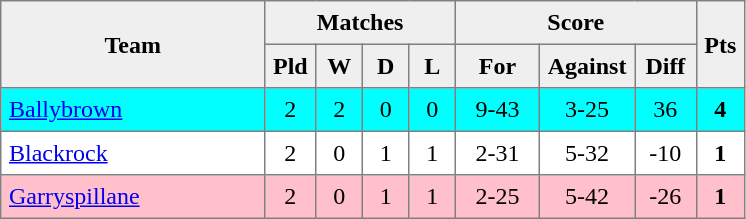<table style=border-collapse:collapse border=1 cellspacing=0 cellpadding=5>
<tr align=center bgcolor=#efefef>
<th rowspan=2 width=165>Team</th>
<th colspan=4>Matches</th>
<th colspan=3>Score</th>
<th rowspan=2width=20>Pts</th>
</tr>
<tr align=center bgcolor=#efefef>
<th width=20>Pld</th>
<th width=20>W</th>
<th width=20>D</th>
<th width=20>L</th>
<th width=45>For</th>
<th width=45>Against</th>
<th width=30>Diff</th>
</tr>
<tr align=center style="background:#00FFFF;">
<td style="text-align:left;"><a href='#'>Ballybrown</a></td>
<td>2</td>
<td>2</td>
<td>0</td>
<td>0</td>
<td>9-43</td>
<td>3-25</td>
<td>36</td>
<td><strong>4</strong></td>
</tr>
<tr align=center>
<td style="text-align:left;"><a href='#'>Blackrock</a></td>
<td>2</td>
<td>0</td>
<td>1</td>
<td>1</td>
<td>2-31</td>
<td>5-32</td>
<td>-10</td>
<td><strong>1</strong></td>
</tr>
<tr align=center style="background:#FFC0CB;">
<td style="text-align:left;"><a href='#'>Garryspillane</a></td>
<td>2</td>
<td>0</td>
<td>1</td>
<td>1</td>
<td>2-25</td>
<td>5-42</td>
<td>-26</td>
<td><strong>1</strong></td>
</tr>
</table>
